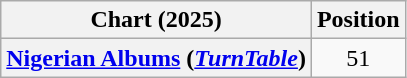<table class="wikitable plainrowheaders" style="text-align:center">
<tr>
<th scope="col">Chart (2025)</th>
<th scope="col">Position</th>
</tr>
<tr>
<th scope="row"><a href='#'>Nigerian Albums</a> (<em><a href='#'>TurnTable</a></em>)</th>
<td>51</td>
</tr>
</table>
